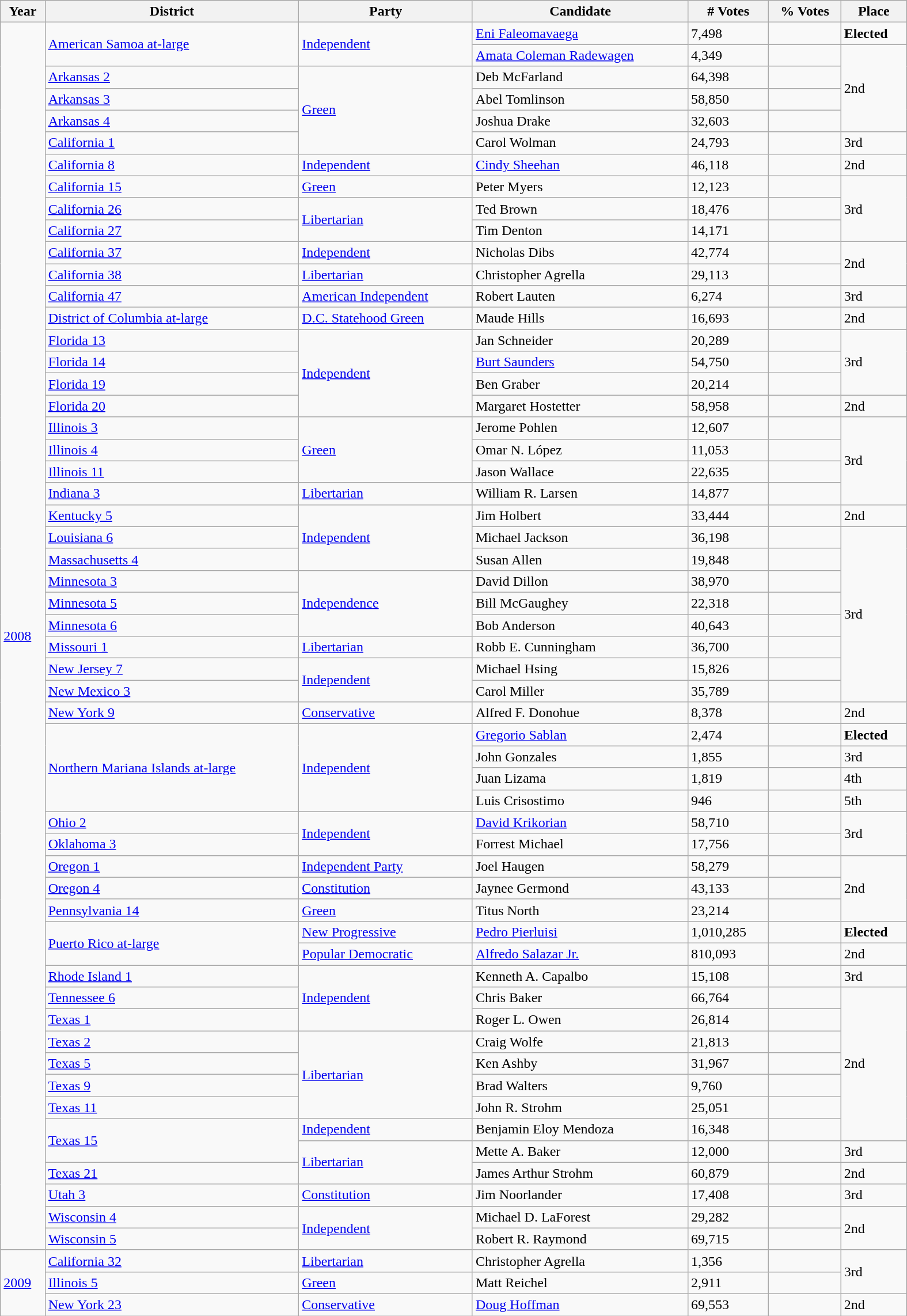<table class="wikitable sortable collapsible collapsed" style="width:1050px">
<tr>
<th>Year</th>
<th>District</th>
<th>Party</th>
<th>Candidate</th>
<th># Votes</th>
<th>% Votes</th>
<th>Place</th>
</tr>
<tr>
<td rowspan=56><a href='#'>2008</a></td>
<td rowspan=2><a href='#'>American Samoa at-large</a></td>
<td rowspan=2><a href='#'>Independent</a></td>
<td><a href='#'>Eni Faleomavaega</a></td>
<td>7,498</td>
<td></td>
<td><strong>Elected</strong></td>
</tr>
<tr>
<td><a href='#'>Amata Coleman Radewagen</a></td>
<td>4,349</td>
<td></td>
<td rowspan=4>2nd</td>
</tr>
<tr>
<td><a href='#'>Arkansas 2</a></td>
<td rowspan=4><a href='#'>Green</a></td>
<td>Deb McFarland</td>
<td>64,398</td>
<td></td>
</tr>
<tr>
<td><a href='#'>Arkansas 3</a></td>
<td>Abel Tomlinson</td>
<td>58,850</td>
<td></td>
</tr>
<tr>
<td><a href='#'>Arkansas 4</a></td>
<td>Joshua Drake</td>
<td>32,603</td>
<td></td>
</tr>
<tr>
<td><a href='#'>California 1</a></td>
<td>Carol Wolman</td>
<td>24,793</td>
<td></td>
<td>3rd</td>
</tr>
<tr>
<td><a href='#'>California 8</a></td>
<td><a href='#'>Independent</a></td>
<td><a href='#'>Cindy Sheehan</a></td>
<td>46,118</td>
<td></td>
<td>2nd</td>
</tr>
<tr>
<td><a href='#'>California 15</a></td>
<td><a href='#'>Green</a></td>
<td>Peter Myers</td>
<td>12,123</td>
<td></td>
<td rowspan=3>3rd</td>
</tr>
<tr>
<td><a href='#'>California 26</a></td>
<td rowspan=2><a href='#'>Libertarian</a></td>
<td>Ted Brown</td>
<td>18,476</td>
<td></td>
</tr>
<tr>
<td><a href='#'>California 27</a></td>
<td>Tim Denton</td>
<td>14,171</td>
<td></td>
</tr>
<tr>
<td><a href='#'>California 37</a></td>
<td><a href='#'>Independent</a></td>
<td>Nicholas Dibs</td>
<td>42,774</td>
<td></td>
<td rowspan=2>2nd</td>
</tr>
<tr>
<td><a href='#'>California 38</a></td>
<td><a href='#'>Libertarian</a></td>
<td>Christopher Agrella</td>
<td>29,113</td>
<td></td>
</tr>
<tr>
<td><a href='#'>California 47</a></td>
<td><a href='#'>American Independent</a></td>
<td>Robert Lauten</td>
<td>6,274</td>
<td></td>
<td>3rd</td>
</tr>
<tr>
<td><a href='#'>District of Columbia at-large</a></td>
<td><a href='#'>D.C. Statehood Green</a></td>
<td>Maude Hills</td>
<td>16,693</td>
<td></td>
<td>2nd</td>
</tr>
<tr>
<td><a href='#'>Florida 13</a></td>
<td rowspan=4><a href='#'>Independent</a></td>
<td>Jan Schneider</td>
<td>20,289</td>
<td></td>
<td rowspan=3>3rd</td>
</tr>
<tr>
<td><a href='#'>Florida 14</a></td>
<td><a href='#'>Burt Saunders</a></td>
<td>54,750</td>
<td></td>
</tr>
<tr>
<td><a href='#'>Florida 19</a></td>
<td>Ben Graber</td>
<td>20,214</td>
<td></td>
</tr>
<tr>
<td><a href='#'>Florida 20</a></td>
<td>Margaret Hostetter</td>
<td>58,958</td>
<td></td>
<td>2nd</td>
</tr>
<tr>
<td><a href='#'>Illinois 3</a></td>
<td rowspan=3><a href='#'>Green</a></td>
<td>Jerome Pohlen</td>
<td>12,607</td>
<td></td>
<td rowspan=4>3rd</td>
</tr>
<tr>
<td><a href='#'>Illinois 4</a></td>
<td>Omar N. López</td>
<td>11,053</td>
<td></td>
</tr>
<tr>
<td><a href='#'>Illinois 11</a></td>
<td>Jason Wallace</td>
<td>22,635</td>
<td></td>
</tr>
<tr>
<td><a href='#'>Indiana 3</a></td>
<td><a href='#'>Libertarian</a></td>
<td>William R. Larsen</td>
<td>14,877</td>
<td></td>
</tr>
<tr>
<td><a href='#'>Kentucky 5</a></td>
<td rowspan=3><a href='#'>Independent</a></td>
<td>Jim Holbert</td>
<td>33,444</td>
<td></td>
<td>2nd</td>
</tr>
<tr>
<td><a href='#'>Louisiana 6</a></td>
<td>Michael Jackson</td>
<td>36,198</td>
<td></td>
<td rowspan=8>3rd</td>
</tr>
<tr>
<td><a href='#'>Massachusetts 4</a></td>
<td>Susan Allen</td>
<td>19,848</td>
<td></td>
</tr>
<tr>
<td><a href='#'>Minnesota 3</a></td>
<td rowspan=3><a href='#'>Independence</a></td>
<td>David Dillon</td>
<td>38,970</td>
<td></td>
</tr>
<tr>
<td><a href='#'>Minnesota 5</a></td>
<td>Bill McGaughey</td>
<td>22,318</td>
<td></td>
</tr>
<tr>
<td><a href='#'>Minnesota 6</a></td>
<td>Bob Anderson</td>
<td>40,643</td>
<td></td>
</tr>
<tr>
<td><a href='#'>Missouri 1</a></td>
<td><a href='#'>Libertarian</a></td>
<td>Robb E. Cunningham</td>
<td>36,700</td>
<td></td>
</tr>
<tr>
<td><a href='#'>New Jersey 7</a></td>
<td rowspan=2><a href='#'>Independent</a></td>
<td>Michael Hsing</td>
<td>15,826</td>
<td></td>
</tr>
<tr>
<td><a href='#'>New Mexico 3</a></td>
<td>Carol Miller</td>
<td>35,789</td>
<td></td>
</tr>
<tr>
<td><a href='#'>New York 9</a></td>
<td><a href='#'>Conservative</a></td>
<td>Alfred F. Donohue</td>
<td>8,378</td>
<td></td>
<td>2nd</td>
</tr>
<tr>
<td rowspan=4><a href='#'>Northern Mariana Islands at-large</a></td>
<td rowspan=4><a href='#'>Independent</a></td>
<td><a href='#'>Gregorio Sablan</a></td>
<td>2,474</td>
<td></td>
<td><strong>Elected</strong></td>
</tr>
<tr>
<td>John Gonzales</td>
<td>1,855</td>
<td></td>
<td>3rd</td>
</tr>
<tr>
<td>Juan Lizama</td>
<td>1,819</td>
<td></td>
<td>4th</td>
</tr>
<tr>
<td>Luis Crisostimo</td>
<td>946</td>
<td></td>
<td>5th</td>
</tr>
<tr>
<td><a href='#'>Ohio 2</a></td>
<td rowspan=2><a href='#'>Independent</a></td>
<td><a href='#'>David Krikorian</a></td>
<td>58,710</td>
<td></td>
<td rowspan=2>3rd</td>
</tr>
<tr>
<td><a href='#'>Oklahoma 3</a></td>
<td>Forrest Michael</td>
<td>17,756</td>
<td></td>
</tr>
<tr>
<td><a href='#'>Oregon 1</a></td>
<td><a href='#'>Independent Party</a></td>
<td>Joel Haugen</td>
<td>58,279</td>
<td></td>
<td rowspan=3>2nd</td>
</tr>
<tr>
<td><a href='#'>Oregon 4</a></td>
<td><a href='#'>Constitution</a></td>
<td>Jaynee Germond</td>
<td>43,133</td>
<td></td>
</tr>
<tr>
<td><a href='#'>Pennsylvania 14</a></td>
<td><a href='#'>Green</a></td>
<td>Titus North</td>
<td>23,214</td>
<td></td>
</tr>
<tr>
<td rowspan=2><a href='#'>Puerto Rico at-large</a></td>
<td><a href='#'>New Progressive</a></td>
<td><a href='#'>Pedro Pierluisi</a></td>
<td>1,010,285</td>
<td></td>
<td><strong>Elected</strong></td>
</tr>
<tr>
<td><a href='#'>Popular Democratic</a></td>
<td><a href='#'>Alfredo Salazar Jr.</a></td>
<td>810,093</td>
<td></td>
<td>2nd</td>
</tr>
<tr>
<td><a href='#'>Rhode Island 1</a></td>
<td rowspan=3><a href='#'>Independent</a></td>
<td>Kenneth A. Capalbo</td>
<td>15,108</td>
<td></td>
<td>3rd</td>
</tr>
<tr>
<td><a href='#'>Tennessee 6</a></td>
<td>Chris Baker</td>
<td>66,764</td>
<td></td>
<td rowspan=7>2nd</td>
</tr>
<tr>
<td><a href='#'>Texas 1</a></td>
<td>Roger L. Owen</td>
<td>26,814</td>
<td></td>
</tr>
<tr>
<td><a href='#'>Texas 2</a></td>
<td rowspan=4><a href='#'>Libertarian</a></td>
<td>Craig Wolfe</td>
<td>21,813</td>
<td></td>
</tr>
<tr>
<td><a href='#'>Texas 5</a></td>
<td>Ken Ashby</td>
<td>31,967</td>
<td></td>
</tr>
<tr>
<td><a href='#'>Texas 9</a></td>
<td>Brad Walters</td>
<td>9,760</td>
<td></td>
</tr>
<tr>
<td><a href='#'>Texas 11</a></td>
<td>John R. Strohm</td>
<td>25,051</td>
<td></td>
</tr>
<tr>
<td rowspan=2><a href='#'>Texas 15</a></td>
<td><a href='#'>Independent</a></td>
<td>Benjamin Eloy Mendoza</td>
<td>16,348</td>
<td></td>
</tr>
<tr>
<td rowspan=2><a href='#'>Libertarian</a></td>
<td>Mette A. Baker</td>
<td>12,000</td>
<td></td>
<td>3rd</td>
</tr>
<tr>
<td><a href='#'>Texas 21</a></td>
<td>James Arthur Strohm</td>
<td>60,879</td>
<td></td>
<td>2nd</td>
</tr>
<tr>
<td><a href='#'>Utah 3</a></td>
<td><a href='#'>Constitution</a></td>
<td>Jim Noorlander</td>
<td>17,408</td>
<td></td>
<td>3rd</td>
</tr>
<tr>
<td><a href='#'>Wisconsin 4</a></td>
<td rowspan=2><a href='#'>Independent</a></td>
<td>Michael D. LaForest</td>
<td>29,282</td>
<td></td>
<td rowspan=2>2nd</td>
</tr>
<tr>
<td><a href='#'>Wisconsin 5</a></td>
<td>Robert R. Raymond</td>
<td>69,715</td>
<td></td>
</tr>
<tr>
<td rowspan=3><a href='#'>2009</a></td>
<td><a href='#'>California 32</a></td>
<td><a href='#'>Libertarian</a></td>
<td>Christopher Agrella</td>
<td>1,356</td>
<td></td>
<td rowspan=2>3rd</td>
</tr>
<tr>
<td><a href='#'>Illinois 5</a></td>
<td><a href='#'>Green</a></td>
<td>Matt Reichel</td>
<td>2,911</td>
<td></td>
</tr>
<tr>
<td><a href='#'>New York 23</a></td>
<td><a href='#'>Conservative</a></td>
<td><a href='#'>Doug Hoffman</a></td>
<td>69,553</td>
<td></td>
<td>2nd</td>
</tr>
</table>
